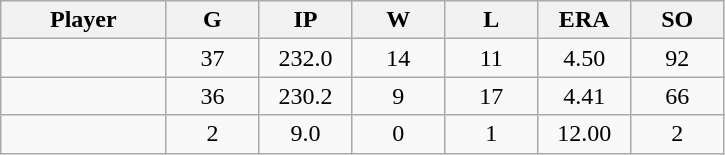<table class="wikitable sortable">
<tr>
<th bgcolor="#DDDDFF" width="16%">Player</th>
<th bgcolor="#DDDDFF" width="9%">G</th>
<th bgcolor="#DDDDFF" width="9%">IP</th>
<th bgcolor="#DDDDFF" width="9%">W</th>
<th bgcolor="#DDDDFF" width="9%">L</th>
<th bgcolor="#DDDDFF" width="9%">ERA</th>
<th bgcolor="#DDDDFF" width="9%">SO</th>
</tr>
<tr align="center">
<td></td>
<td>37</td>
<td>232.0</td>
<td>14</td>
<td>11</td>
<td>4.50</td>
<td>92</td>
</tr>
<tr align="center">
<td></td>
<td>36</td>
<td>230.2</td>
<td>9</td>
<td>17</td>
<td>4.41</td>
<td>66</td>
</tr>
<tr align="center">
<td></td>
<td>2</td>
<td>9.0</td>
<td>0</td>
<td>1</td>
<td>12.00</td>
<td>2</td>
</tr>
</table>
